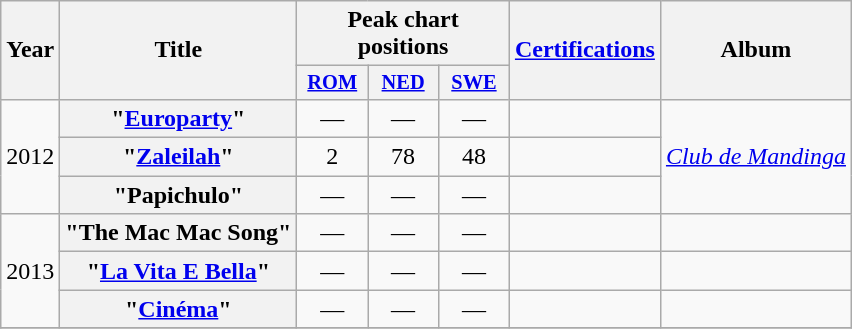<table class="wikitable plainrowheaders" style="text-align:center;">
<tr>
<th scope="col" rowspan="2">Year</th>
<th scope="col" rowspan="2">Title</th>
<th scope="col" colspan="3">Peak chart positions</th>
<th scope="col" rowspan="2"><a href='#'>Certifications</a></th>
<th scope="col" rowspan="2">Album</th>
</tr>
<tr>
<th scope="col" style="width:3em;font-size:85%;"><a href='#'>ROM</a><br></th>
<th scope="col" style="width:3em;font-size:85%;"><a href='#'>NED</a><br></th>
<th scope="col" style="width:3em;font-size:85%;"><a href='#'>SWE</a><br></th>
</tr>
<tr>
<td rowspan="3">2012</td>
<th scope="row">"<a href='#'>Europarty</a>"</th>
<td>—</td>
<td>—</td>
<td>—</td>
<td></td>
<td rowspan="3"><em><a href='#'>Club de Mandinga</a></em></td>
</tr>
<tr>
<th scope="row">"<a href='#'>Zaleilah</a>"</th>
<td>2</td>
<td>78</td>
<td>48</td>
<td></td>
</tr>
<tr>
<th scope="row">"Papichulo"</th>
<td>—</td>
<td>—</td>
<td>—</td>
<td></td>
</tr>
<tr>
<td rowspan="3">2013</td>
<th scope="row">"The Mac Mac Song"</th>
<td>—</td>
<td>—</td>
<td>—</td>
<td></td>
<td></td>
</tr>
<tr>
<th scope="row">"<a href='#'>La Vita E Bella</a>"</th>
<td>—</td>
<td>—</td>
<td>—</td>
<td></td>
<td></td>
</tr>
<tr>
<th scope="row">"<a href='#'>Cinéma</a>"</th>
<td>—</td>
<td>—</td>
<td>—</td>
<td></td>
<td></td>
</tr>
<tr>
</tr>
</table>
